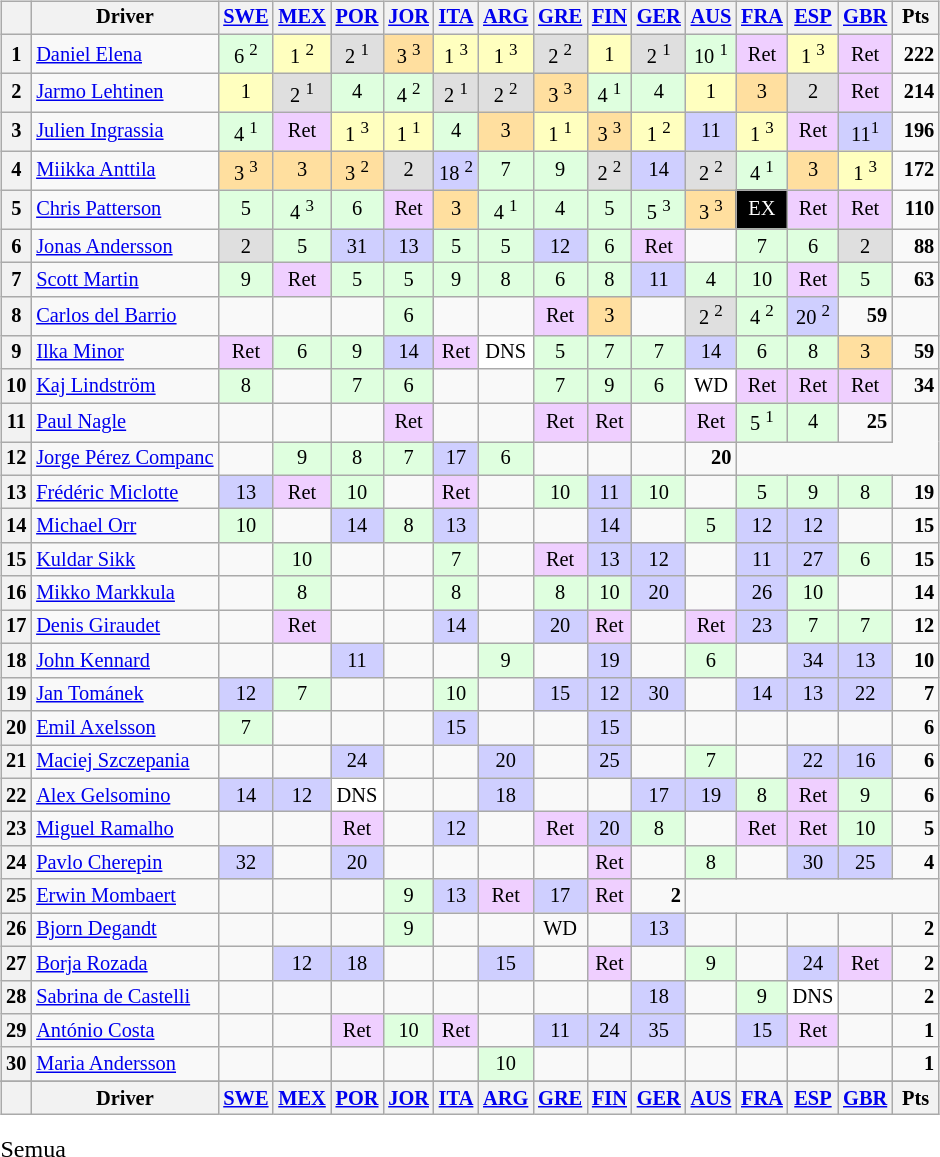<table>
<tr>
<td><br><table class="wikitable" style="font-size: 85%; text-align: center;">
<tr valign="top">
<th valign="middle"></th>
<th valign="middle">Driver</th>
<th><a href='#'>SWE</a><br></th>
<th><a href='#'>MEX</a><br></th>
<th><a href='#'>POR</a><br></th>
<th><a href='#'>JOR</a><br></th>
<th><a href='#'>ITA</a><br></th>
<th><a href='#'>ARG</a><br></th>
<th><a href='#'>GRE</a><br></th>
<th><a href='#'>FIN</a><br></th>
<th><a href='#'>GER</a><br></th>
<th><a href='#'>AUS</a><br></th>
<th><a href='#'>FRA</a><br></th>
<th><a href='#'>ESP</a><br></th>
<th><a href='#'>GBR</a><br></th>
<th valign="middle"> Pts </th>
</tr>
<tr>
<th>1</th>
<td align=left> <a href='#'>Daniel Elena</a></td>
<td style="background:#dfffdf;">6 <sup>2</sup></td>
<td style="background:#ffffbf;">1 <sup>2</sup></td>
<td style="background:#dfdfdf;">2 <sup>1</sup></td>
<td style="background:#ffdf9f;">3 <sup>3</sup></td>
<td style="background:#ffffbf;">1 <sup>3</sup></td>
<td style="background:#ffffbf;">1 <sup>3</sup></td>
<td style="background:#dfdfdf;">2 <sup>2</sup></td>
<td style="background:#ffffbf;">1</td>
<td style="background:#dfdfdf;">2 <sup>1</sup></td>
<td style="background:#dfffdf;">10 <sup>1</sup></td>
<td style="background:#efcfff;">Ret</td>
<td style="background:#ffffbf;">1 <sup>3</sup></td>
<td style="background:#efcfff;">Ret</td>
<td align=right><strong>222</strong></td>
</tr>
<tr>
<th>2</th>
<td align=left> <a href='#'>Jarmo Lehtinen</a></td>
<td style="background:#ffffbf;">1</td>
<td style="background:#dfdfdf;">2 <sup>1</sup></td>
<td style="background:#dfffdf;">4</td>
<td style="background:#dfffdf;">4 <sup>2</sup></td>
<td style="background:#dfdfdf;">2 <sup>1</sup></td>
<td style="background:#dfdfdf;">2 <sup>2</sup></td>
<td style="background:#ffdf9f;">3 <sup>3</sup></td>
<td style="background:#dfffdf;">4 <sup>1</sup></td>
<td style="background:#dfffdf;">4</td>
<td style="background:#ffffbf;">1</td>
<td style="background:#ffdf9f;">3</td>
<td style="background:#dfdfdf;">2</td>
<td style="background:#efcfff;">Ret</td>
<td align=right><strong>214</strong></td>
</tr>
<tr>
<th>3</th>
<td align=left> <a href='#'>Julien Ingrassia</a></td>
<td style="background:#dfffdf;">4 <sup>1</sup></td>
<td style="background:#efcfff;">Ret</td>
<td style="background:#ffffbf;">1 <sup>3</sup></td>
<td style="background:#ffffbf;">1 <sup>1</sup></td>
<td style="background:#dfffdf;">4</td>
<td style="background:#ffdf9f;">3</td>
<td style="background:#ffffbf;">1 <sup>1</sup></td>
<td style="background:#ffdf9f;">3 <sup>3</sup></td>
<td style="background:#ffffbf;">1 <sup>2</sup></td>
<td style="background:#cfcfff;">11</td>
<td style="background:#ffffbf;">1 <sup>3</sup></td>
<td style="background:#efcfff;">Ret</td>
<td style="background:#cfcfff;">11<sup>1</sup></td>
<td align=right><strong>196</strong></td>
</tr>
<tr>
<th>4</th>
<td align=left> <a href='#'>Miikka Anttila</a></td>
<td style="background:#ffdf9f;">3 <sup>3</sup></td>
<td style="background:#ffdf9f;">3</td>
<td style="background:#ffdf9f;">3 <sup>2</sup></td>
<td style="background:#dfdfdf;">2</td>
<td style="background:#cfcfff;">18 <sup>2</sup></td>
<td style="background:#dfffdf;">7</td>
<td style="background:#dfffdf;">9</td>
<td style="background:#dfdfdf;">2 <sup>2</sup></td>
<td style="background:#cfcfff;">14</td>
<td style="background:#dfdfdf;">2 <sup>2</sup></td>
<td style="background:#dfffdf;">4 <sup>1</sup></td>
<td style="background:#ffdf9f;">3</td>
<td style="background:#ffffbf;">1 <sup>3</sup></td>
<td align=right><strong>172</strong></td>
</tr>
<tr>
<th>5</th>
<td align=left> <a href='#'>Chris Patterson</a></td>
<td style="background:#dfffdf;">5</td>
<td style="background:#dfffdf;">4 <sup>3</sup></td>
<td style="background:#dfffdf;">6</td>
<td style="background:#efcfff;">Ret</td>
<td style="background:#ffdf9f;">3</td>
<td style="background:#dfffdf;">4 <sup>1</sup></td>
<td style="background:#dfffdf;">4</td>
<td style="background:#dfffdf;">5</td>
<td style="background:#dfffdf;">5 <sup>3</sup></td>
<td style="background:#ffdf9f;">3 <sup>3</sup></td>
<td style="background:#000000; color:white">EX</td>
<td style="background:#efcfff;">Ret</td>
<td style="background:#efcfff;">Ret</td>
<td align=right><strong>110</strong></td>
</tr>
<tr>
<th>6</th>
<td align=left> <a href='#'>Jonas Andersson</a></td>
<td style="background:#dfdfdf;">2</td>
<td style="background:#dfffdf;">5</td>
<td style="background:#CFCFFF;">31</td>
<td style="background:#CFCFFF;">13</td>
<td style="background:#dfffdf;">5</td>
<td style="background:#dfffdf;">5</td>
<td style="background:#CFCFFF;">12</td>
<td style="background:#dfffdf;">6</td>
<td style="background:#efcfff;">Ret</td>
<td></td>
<td style="background:#dfffdf;">7</td>
<td style="background:#dfffdf;">6</td>
<td style="background:#dfdfdf;">2</td>
<td align=right><strong>88</strong></td>
</tr>
<tr>
<th>7</th>
<td align=left> <a href='#'>Scott Martin</a></td>
<td style="background:#dfffdf;">9</td>
<td style="background:#efcfff;">Ret</td>
<td style="background:#dfffdf;">5</td>
<td style="background:#dfffdf;">5</td>
<td style="background:#dfffdf;">9</td>
<td style="background:#dfffdf;">8</td>
<td style="background:#dfffdf;">6</td>
<td style="background:#dfffdf;">8</td>
<td style="background:#CFCFFF;">11</td>
<td style="background:#dfffdf;">4</td>
<td style="background:#dfffdf;">10</td>
<td style="background:#efcfff;">Ret</td>
<td style="background:#dfffdf;">5</td>
<td align=right><strong>63</strong></td>
</tr>
<tr>
<th>8</th>
<td align=left> <a href='#'>Carlos del Barrio</a></td>
<td></td>
<td></td>
<td></td>
<td style="background:#dfffdf;">6</td>
<td></td>
<td></td>
<td style="background:#efcfff;">Ret</td>
<td style="background:#ffdf9f;">3</td>
<td></td>
<td style="background:#dfdfdf;">2 <sup>2</sup></td>
<td style="background:#dfffdf;">4 <sup>2</sup></td>
<td style="background:#cfcfff;">20 <sup>2</sup></td>
<td align=right><strong>59</strong></td>
</tr>
<tr>
<th>9</th>
<td align=left> <a href='#'>Ilka Minor</a></td>
<td style="background:#efcfff;">Ret</td>
<td style="background:#dfffdf;">6</td>
<td style="background:#dfffdf;">9</td>
<td style="background:#CFCFFF;">14</td>
<td style="background:#efcfff;">Ret</td>
<td style="background:#ffffff;">DNS</td>
<td style="background:#dfffdf;">5</td>
<td style="background:#dfffdf;">7</td>
<td style="background:#dfffdf;">7</td>
<td style="background:#CFCFFF;">14</td>
<td style="background:#dfffdf;">6</td>
<td style="background:#dfffdf;">8</td>
<td style="background:#ffdf9f;">3</td>
<td align=right><strong>59</strong></td>
</tr>
<tr>
<th>10</th>
<td align=left> <a href='#'>Kaj Lindström</a></td>
<td style="background:#dfffdf;">8</td>
<td></td>
<td style="background:#dfffdf;">7</td>
<td style="background:#dfffdf;">6</td>
<td></td>
<td></td>
<td style="background:#dfffdf;">7</td>
<td style="background:#dfffdf;">9</td>
<td style="background:#dfffdf;">6</td>
<td style="background:#ffffff;">WD</td>
<td style="background:#efcfff;">Ret</td>
<td style="background:#efcfff;">Ret</td>
<td style="background:#efcfff;">Ret</td>
<td align=right><strong>34</strong></td>
</tr>
<tr>
<th>11</th>
<td align=left> <a href='#'>Paul Nagle</a></td>
<td></td>
<td></td>
<td></td>
<td style="background:#efcfff;">Ret</td>
<td></td>
<td></td>
<td style="background:#efcfff;">Ret</td>
<td style="background:#efcfff;">Ret</td>
<td></td>
<td style="background:#efcfff;">Ret</td>
<td style="background:#dfffdf;">5 <sup>1</sup></td>
<td style="background:#dfffdf;">4</td>
<td align=right><strong>25</strong></td>
</tr>
<tr>
<th>12</th>
<td align=left nowrap> <a href='#'>Jorge Pérez Companc</a></td>
<td></td>
<td style="background:#dfffdf;">9</td>
<td style="background:#dfffdf;">8</td>
<td style="background:#dfffdf;">7</td>
<td style="background:#CFCFFF;">17</td>
<td style="background:#dfffdf;">6</td>
<td></td>
<td></td>
<td></td>
<td align=right><strong>20</strong></td>
</tr>
<tr>
<th>13</th>
<td align=left> <a href='#'>Frédéric Miclotte</a></td>
<td style="background:#cfcfff;">13</td>
<td style="background:#efcfff;">Ret</td>
<td style="background:#dfffdf;">10</td>
<td></td>
<td style="background:#efcfff;">Ret</td>
<td></td>
<td style="background:#dfffdf;">10</td>
<td style="background:#CFCFFF;">11</td>
<td style="background:#dfffdf;">10</td>
<td></td>
<td style="background:#dfffdf;">5</td>
<td style="background:#dfffdf;">9</td>
<td style="background:#dfffdf;">8</td>
<td align=right><strong>19</strong></td>
</tr>
<tr>
<th>14</th>
<td align=left> <a href='#'>Michael Orr</a></td>
<td style="background:#dfffdf;">10</td>
<td></td>
<td style="background:#CFCFFF;">14</td>
<td style="background:#dfffdf;">8</td>
<td style="background:#CFCFFF;">13</td>
<td></td>
<td></td>
<td style="background:#CFCFFF;">14</td>
<td></td>
<td style="background:#dfffdf;">5</td>
<td style="background:#CFCFFF;">12</td>
<td style="background:#CFCFFF;">12</td>
<td></td>
<td align=right><strong>15</strong></td>
</tr>
<tr>
<th>15</th>
<td align=left> <a href='#'>Kuldar Sikk</a></td>
<td></td>
<td style="background:#dfffdf;">10</td>
<td></td>
<td></td>
<td style="background:#dfffdf;">7</td>
<td></td>
<td style="background:#efcfff;">Ret</td>
<td style="background:#CFCFFF;">13</td>
<td style="background:#CFCFFF;">12</td>
<td></td>
<td style="background:#CFCFFF;">11</td>
<td style="background:#CFCFFF;">27</td>
<td style="background:#dfffdf;">6</td>
<td align=right><strong>15</strong></td>
</tr>
<tr>
<th>16</th>
<td align=left> <a href='#'>Mikko Markkula</a></td>
<td></td>
<td style="background:#dfffdf;">8</td>
<td></td>
<td></td>
<td style="background:#dfffdf;">8</td>
<td></td>
<td style="background:#dfffdf;">8</td>
<td style="background:#dfffdf;">10</td>
<td style="background:#CFCFFF;">20</td>
<td></td>
<td style="background:#CFCFFF;">26</td>
<td style="background:#dfffdf;">10</td>
<td></td>
<td align=right><strong>14</strong></td>
</tr>
<tr>
<th>17</th>
<td align=left> <a href='#'>Denis Giraudet</a></td>
<td></td>
<td style="background:#efcfff;">Ret</td>
<td></td>
<td></td>
<td style="background:#cfcfff;">14</td>
<td></td>
<td style="background:#cfcfff;">20</td>
<td style="background:#efcfff;">Ret</td>
<td></td>
<td style="background:#efcfff;">Ret</td>
<td style="background:#cfcfff;">23</td>
<td style="background:#dfffdf;">7</td>
<td style="background:#dfffdf;">7</td>
<td align=right><strong>12</strong></td>
</tr>
<tr>
<th>18</th>
<td align=left> <a href='#'>John Kennard</a></td>
<td></td>
<td></td>
<td style="background:#cfcfff;">11</td>
<td></td>
<td></td>
<td style="background:#dfffdf;">9</td>
<td></td>
<td style="background:#CFCFFF;">19</td>
<td></td>
<td style="background:#dfffdf;">6</td>
<td></td>
<td style="background:#CFCFFF;">34</td>
<td style="background:#CFCFFF;">13</td>
<td align=right><strong>10</strong></td>
</tr>
<tr>
<th>19</th>
<td align=left> <a href='#'>Jan Tománek</a></td>
<td style="background:#CFCFFF;">12</td>
<td style="background:#dfffdf;">7</td>
<td></td>
<td></td>
<td style="background:#dfffdf;">10</td>
<td></td>
<td style="background:#CFCFFF;">15</td>
<td style="background:#CFCFFF;">12</td>
<td style="background:#CFCFFF;">30</td>
<td></td>
<td style="background:#CFCFFF;">14</td>
<td style="background:#CFCFFF;">13</td>
<td style="background:#CFCFFF;">22</td>
<td align=right><strong>7</strong></td>
</tr>
<tr>
<th>20</th>
<td align=left> <a href='#'>Emil Axelsson</a></td>
<td style="background:#dfffdf;">7</td>
<td></td>
<td></td>
<td></td>
<td style="background:#CFCFFF;">15</td>
<td></td>
<td></td>
<td style="background:#CFCFFF;">15</td>
<td></td>
<td></td>
<td></td>
<td></td>
<td></td>
<td align=right><strong>6</strong></td>
</tr>
<tr>
<th>21</th>
<td align=left> <a href='#'>Maciej Szczepania</a></td>
<td></td>
<td></td>
<td style="background:#cfcfff;">24</td>
<td></td>
<td></td>
<td style="background:#cfcfff;">20</td>
<td></td>
<td style="background:#cfcfff;">25</td>
<td></td>
<td style="background:#dfffdf;">7</td>
<td></td>
<td style="background:#CFCFFF;">22</td>
<td style="background:#CFCFFF;">16</td>
<td align=right><strong>6</strong></td>
</tr>
<tr>
<th>22</th>
<td align=left> <a href='#'>Alex Gelsomino</a></td>
<td style="background:#cfcfff;">14</td>
<td style="background:#cfcfff;">12</td>
<td style="background:#ffffff;">DNS</td>
<td></td>
<td></td>
<td style="background:#cfcfff;">18</td>
<td></td>
<td></td>
<td style="background:#cfcfff;">17</td>
<td style="background:#cfcfff;">19</td>
<td style="background:#dfffdf;">8</td>
<td style="background:#efcfff;">Ret</td>
<td style="background:#dfffdf;">9</td>
<td align=right><strong>6</strong></td>
</tr>
<tr>
<th>23</th>
<td align=left> <a href='#'>Miguel Ramalho</a></td>
<td></td>
<td></td>
<td style="background:#efcfff;">Ret</td>
<td></td>
<td style="background:#cfcfff;">12</td>
<td></td>
<td style="background:#efcfff;">Ret</td>
<td style="background:#CFCFFF;">20</td>
<td style="background:#dfffdf;">8</td>
<td></td>
<td style="background:#efcfff;">Ret</td>
<td style="background:#efcfff;">Ret</td>
<td style="background:#dfffdf;">10</td>
<td align=right><strong>5</strong></td>
</tr>
<tr>
<th>24</th>
<td align=left> <a href='#'>Pavlo Cherepin</a></td>
<td style="background:#cfcfff;">32</td>
<td></td>
<td style="background:#cfcfff;">20</td>
<td></td>
<td></td>
<td></td>
<td></td>
<td style="background:#efcfff;">Ret</td>
<td></td>
<td style="background:#dfffdf;">8</td>
<td></td>
<td style="background:#cfcfff;">30</td>
<td style="background:#cfcfff;">25</td>
<td align=right><strong>4</strong></td>
</tr>
<tr>
<th>25</th>
<td align=left> <a href='#'>Erwin Mombaert</a></td>
<td></td>
<td></td>
<td></td>
<td style="background:#dfffdf;">9</td>
<td style="background:#CFCFFF;">13</td>
<td style="background:#efcfff;">Ret</td>
<td style="background:#cfcfff;">17</td>
<td style="background:#efcfff;">Ret</td>
<td align=right><strong>2</strong></td>
</tr>
<tr>
<th>26</th>
<td align=left> <a href='#'>Bjorn Degandt</a></td>
<td></td>
<td></td>
<td></td>
<td style="background:#dfffdf;">9</td>
<td></td>
<td></td>
<td>WD</td>
<td></td>
<td style="background:#cfcfff;">13</td>
<td></td>
<td></td>
<td></td>
<td></td>
<td align=right><strong>2</strong></td>
</tr>
<tr>
<th>27</th>
<td align=left> <a href='#'>Borja Rozada</a></td>
<td></td>
<td style="background:#cfcfff;">12</td>
<td style="background:#cfcfff;">18</td>
<td></td>
<td></td>
<td style="background:#cfcfff;">15</td>
<td></td>
<td style="background:#efcfff;">Ret</td>
<td></td>
<td style="background:#dfffdf;">9</td>
<td></td>
<td style="background:#cfcfff;">24</td>
<td style="background:#efcfff;">Ret</td>
<td align=right><strong>2</strong></td>
</tr>
<tr>
<th>28</th>
<td align=left> <a href='#'>Sabrina de Castelli</a></td>
<td></td>
<td></td>
<td></td>
<td></td>
<td></td>
<td></td>
<td></td>
<td></td>
<td style="background:#CFCFFF;">18</td>
<td></td>
<td style="background:#dfffdf;">9</td>
<td style="background:#ffffff;">DNS</td>
<td></td>
<td align=right><strong>2</strong></td>
</tr>
<tr>
<th>29</th>
<td align=left> <a href='#'>António Costa</a></td>
<td></td>
<td></td>
<td style="background:#efcfff;">Ret</td>
<td style="background:#dfffdf;">10</td>
<td style="background:#efcfff;">Ret</td>
<td></td>
<td style="background:#CFCFFF;">11</td>
<td style="background:#CFCFFF;">24</td>
<td style="background:#CFCFFF;">35</td>
<td></td>
<td style="background:#CFCFFF;">15</td>
<td style="background:#efcfff;">Ret</td>
<td></td>
<td align=right><strong>1</strong></td>
</tr>
<tr>
<th>30</th>
<td align=left> <a href='#'>Maria Andersson</a></td>
<td></td>
<td></td>
<td></td>
<td></td>
<td></td>
<td style="background:#dfffdf;">10</td>
<td></td>
<td></td>
<td></td>
<td></td>
<td></td>
<td></td>
<td></td>
<td align=right><strong>1</strong></td>
</tr>
<tr>
</tr>
<tr valign="top">
<th valign="middle"></th>
<th valign="middle">Driver</th>
<th><a href='#'>SWE</a><br></th>
<th><a href='#'>MEX</a><br></th>
<th><a href='#'>POR</a><br></th>
<th><a href='#'>JOR</a><br></th>
<th><a href='#'>ITA</a><br></th>
<th><a href='#'>ARG</a><br></th>
<th><a href='#'>GRE</a><br></th>
<th><a href='#'>FIN</a><br></th>
<th><a href='#'>GER</a><br></th>
<th><a href='#'>AUS</a><br></th>
<th><a href='#'>FRA</a><br></th>
<th><a href='#'>ESP</a><br></th>
<th><a href='#'>GBR</a><br></th>
<th valign="middle">Pts</th>
</tr>
</table>
Semua</td>
<td valign="top"></td>
</tr>
</table>
